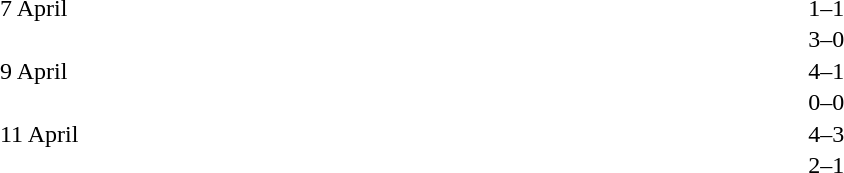<table cellspacing=1 width=70%>
<tr>
<th width=25%></th>
<th width=30%></th>
<th width=15%></th>
<th width=30%></th>
</tr>
<tr>
<td>7 April</td>
<td align=right></td>
<td align=center>1–1</td>
<td></td>
</tr>
<tr>
<td></td>
<td align=right></td>
<td align=center>3–0</td>
<td></td>
</tr>
<tr>
<td>9 April</td>
<td align=right></td>
<td align=center>4–1</td>
<td></td>
</tr>
<tr>
<td></td>
<td align=right></td>
<td align=center>0–0</td>
<td></td>
</tr>
<tr>
<td>11 April</td>
<td align=right></td>
<td align=center>4–3</td>
<td></td>
</tr>
<tr>
<td></td>
<td align=right></td>
<td align=center>2–1</td>
<td></td>
</tr>
</table>
